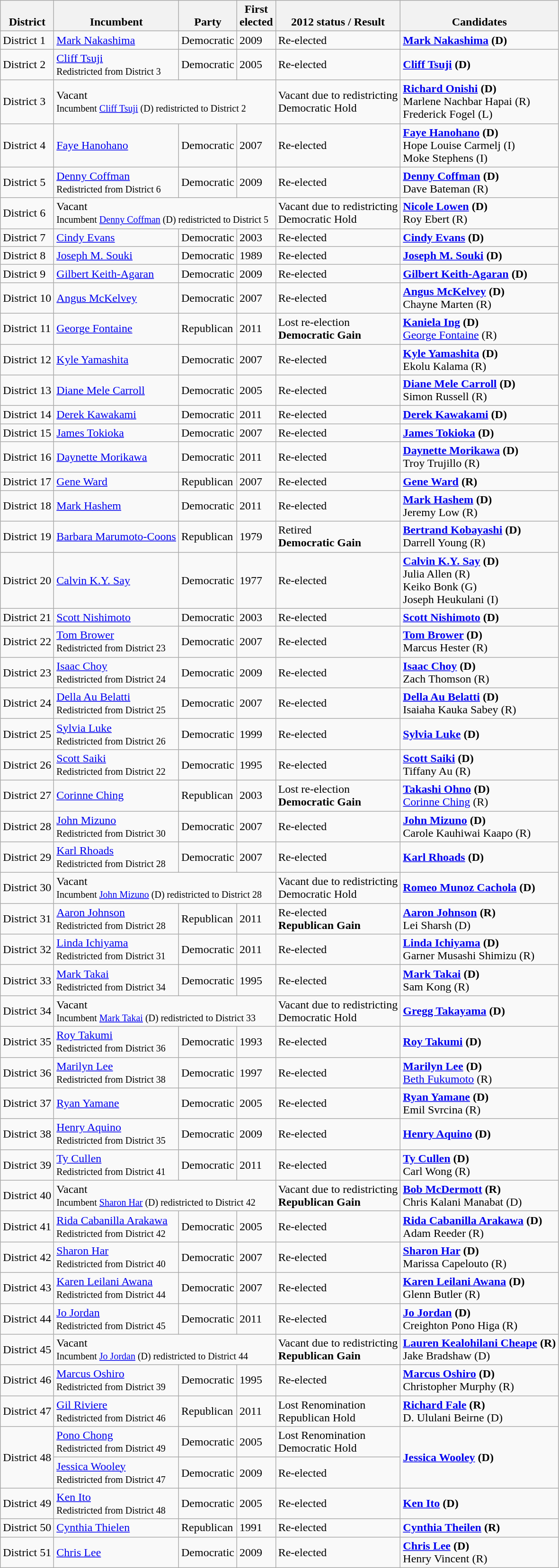<table class=wikitable>
<tr valign=bottom>
<th>District</th>
<th>Incumbent</th>
<th>Party</th>
<th>First<br>elected</th>
<th>2012 status / Result</th>
<th>Candidates</th>
</tr>
<tr>
<td>District 1</td>
<td><a href='#'>Mark Nakashima</a></td>
<td>Democratic</td>
<td>2009</td>
<td>Re-elected</td>
<td><strong><a href='#'>Mark Nakashima</a> (D)</strong></td>
</tr>
<tr>
<td>District 2</td>
<td><a href='#'>Cliff Tsuji</a><br><small>Redistricted from District 3</small></td>
<td>Democratic</td>
<td>2005</td>
<td>Re-elected</td>
<td><strong><a href='#'>Cliff Tsuji</a> (D)</strong></td>
</tr>
<tr>
<td>District 3</td>
<td colspan=3>Vacant<br><small>Incumbent <a href='#'>Cliff Tsuji</a> (D) redistricted to District 2</small></td>
<td>Vacant due to redistricting<br>Democratic Hold</td>
<td><strong><a href='#'>Richard Onishi</a> (D)</strong><br>Marlene Nachbar Hapai (R)<br>Frederick Fogel (L)</td>
</tr>
<tr>
<td>District 4</td>
<td><a href='#'>Faye Hanohano</a></td>
<td>Democratic</td>
<td>2007</td>
<td>Re-elected</td>
<td><strong><a href='#'>Faye Hanohano</a> (D)</strong><br>Hope Louise Carmelj (I)<br>Moke Stephens (I)</td>
</tr>
<tr>
<td>District 5</td>
<td><a href='#'>Denny Coffman</a><br><small>Redistricted from District 6</small></td>
<td>Democratic</td>
<td>2009</td>
<td>Re-elected</td>
<td><strong><a href='#'>Denny Coffman</a> (D)</strong><br>Dave Bateman (R)</td>
</tr>
<tr>
<td>District 6</td>
<td colspan=3>Vacant<br><small>Incumbent <a href='#'>Denny Coffman</a> (D) redistricted to District 5</small></td>
<td>Vacant due to redistricting<br>Democratic Hold</td>
<td><strong><a href='#'>Nicole Lowen</a> (D)</strong><br>Roy Ebert (R)</td>
</tr>
<tr>
<td>District 7</td>
<td><a href='#'>Cindy Evans</a></td>
<td>Democratic</td>
<td>2003</td>
<td>Re-elected</td>
<td><strong><a href='#'>Cindy Evans</a> (D)</strong></td>
</tr>
<tr>
<td>District 8</td>
<td><a href='#'>Joseph M. Souki</a></td>
<td>Democratic</td>
<td>1989</td>
<td>Re-elected</td>
<td><strong><a href='#'>Joseph M. Souki</a></strong> <strong>(D)</strong></td>
</tr>
<tr>
<td>District 9</td>
<td><a href='#'>Gilbert Keith-Agaran</a></td>
<td>Democratic</td>
<td>2009</td>
<td>Re-elected</td>
<td><strong><a href='#'>Gilbert Keith-Agaran</a> (D)</strong></td>
</tr>
<tr>
<td>District 10</td>
<td><a href='#'>Angus McKelvey</a></td>
<td>Democratic</td>
<td>2007</td>
<td>Re-elected</td>
<td><strong><a href='#'>Angus McKelvey</a> (D)</strong><br>Chayne Marten (R)</td>
</tr>
<tr>
<td>District 11</td>
<td><a href='#'>George Fontaine</a></td>
<td>Republican</td>
<td>2011</td>
<td>Lost re-election<br><strong>Democratic Gain</strong></td>
<td><strong><a href='#'>Kaniela Ing</a> (D)</strong><br><a href='#'>George Fontaine</a> (R)</td>
</tr>
<tr>
<td>District 12</td>
<td><a href='#'>Kyle Yamashita</a></td>
<td>Democratic</td>
<td>2007</td>
<td>Re-elected</td>
<td><strong><a href='#'>Kyle Yamashita</a> (D)</strong><br>Ekolu Kalama (R)</td>
</tr>
<tr>
<td>District 13</td>
<td><a href='#'>Diane Mele Carroll</a></td>
<td>Democratic</td>
<td>2005</td>
<td>Re-elected</td>
<td><strong><a href='#'>Diane Mele Carroll</a> (D)</strong><br>Simon Russell (R)</td>
</tr>
<tr>
<td>District 14</td>
<td><a href='#'>Derek Kawakami</a></td>
<td>Democratic</td>
<td>2011</td>
<td>Re-elected</td>
<td><strong><a href='#'>Derek Kawakami</a> (D)</strong></td>
</tr>
<tr>
<td>District 15</td>
<td><a href='#'>James Tokioka</a></td>
<td>Democratic</td>
<td>2007</td>
<td>Re-elected</td>
<td><strong><a href='#'>James Tokioka</a> (D)</strong></td>
</tr>
<tr>
<td>District 16</td>
<td><a href='#'>Daynette Morikawa</a></td>
<td>Democratic</td>
<td>2011</td>
<td>Re-elected</td>
<td><strong><a href='#'>Daynette Morikawa</a> (D)</strong><br>Troy Trujillo (R)</td>
</tr>
<tr>
<td>District 17</td>
<td><a href='#'>Gene Ward</a></td>
<td>Republican</td>
<td>2007</td>
<td>Re-elected</td>
<td><strong><a href='#'>Gene Ward</a> (R)</strong></td>
</tr>
<tr>
<td>District 18</td>
<td><a href='#'>Mark Hashem</a></td>
<td>Democratic</td>
<td>2011</td>
<td>Re-elected</td>
<td><strong><a href='#'>Mark Hashem</a> (D)</strong><br>Jeremy Low (R)</td>
</tr>
<tr>
<td>District 19</td>
<td><a href='#'>Barbara Marumoto-Coons</a></td>
<td>Republican</td>
<td>1979</td>
<td>Retired<br><strong>Democratic Gain</strong></td>
<td><strong><a href='#'>Bertrand Kobayashi</a></strong> <strong>(D)</strong><br>Darrell Young (R)</td>
</tr>
<tr>
<td>District 20</td>
<td><a href='#'>Calvin K.Y. Say</a></td>
<td>Democratic</td>
<td>1977</td>
<td>Re-elected</td>
<td><strong><a href='#'>Calvin K.Y. Say</a> (D)</strong><br>Julia Allen (R)<br>Keiko Bonk (G)<br>Joseph Heukulani (I)</td>
</tr>
<tr>
<td>District 21</td>
<td><a href='#'>Scott Nishimoto</a></td>
<td>Democratic</td>
<td>2003</td>
<td>Re-elected</td>
<td><strong><a href='#'>Scott Nishimoto</a> (D)</strong></td>
</tr>
<tr>
<td>District 22</td>
<td><a href='#'>Tom Brower</a><br><small>Redistricted from District 23</small></td>
<td>Democratic</td>
<td>2007</td>
<td>Re-elected</td>
<td><strong><a href='#'>Tom Brower</a> (D)</strong><br>Marcus Hester (R)</td>
</tr>
<tr>
<td>District 23</td>
<td><a href='#'>Isaac Choy</a><br><small>Redistricted from District 24</small></td>
<td>Democratic</td>
<td>2009</td>
<td>Re-elected</td>
<td><strong><a href='#'>Isaac Choy</a> (D)</strong><br>Zach Thomson (R)</td>
</tr>
<tr>
<td>District 24</td>
<td><a href='#'>Della Au Belatti</a><br><small>Redistricted from District 25</small></td>
<td>Democratic</td>
<td>2007</td>
<td>Re-elected</td>
<td><strong><a href='#'>Della Au Belatti</a> (D)</strong><br>Isaiaha Kauka Sabey (R)</td>
</tr>
<tr>
<td>District 25</td>
<td><a href='#'>Sylvia Luke</a><br><small>Redistricted from District 26</small></td>
<td>Democratic</td>
<td>1999</td>
<td>Re-elected</td>
<td><strong><a href='#'>Sylvia Luke</a> (D)</strong></td>
</tr>
<tr>
<td>District 26</td>
<td><a href='#'>Scott Saiki</a><br><small>Redistricted from District 22</small></td>
<td>Democratic</td>
<td>1995</td>
<td>Re-elected</td>
<td><strong><a href='#'>Scott Saiki</a> (D)</strong><br>Tiffany Au (R)</td>
</tr>
<tr>
<td>District 27</td>
<td><a href='#'>Corinne Ching</a></td>
<td>Republican</td>
<td>2003</td>
<td>Lost re-election<br><strong>Democratic Gain</strong></td>
<td><strong><a href='#'>Takashi Ohno</a> (D)</strong><br><a href='#'>Corinne Ching</a> (R)</td>
</tr>
<tr>
<td>District 28</td>
<td><a href='#'>John Mizuno</a><br><small>Redistricted from District 30</small></td>
<td>Democratic</td>
<td>2007</td>
<td>Re-elected</td>
<td><strong><a href='#'>John Mizuno</a> (D)</strong><br>Carole Kauhiwai Kaapo (R)</td>
</tr>
<tr>
<td>District 29</td>
<td><a href='#'>Karl Rhoads</a><br><small>Redistricted from District 28</small></td>
<td>Democratic</td>
<td>2007</td>
<td>Re-elected</td>
<td><strong><a href='#'>Karl Rhoads</a> (D)</strong></td>
</tr>
<tr>
<td>District 30</td>
<td colspan=3>Vacant<br><small>Incumbent <a href='#'>John Mizuno</a> (D) redistricted to District 28</small></td>
<td>Vacant due to redistricting<br>Democratic Hold</td>
<td><strong><a href='#'>Romeo Munoz Cachola</a> (D)</strong></td>
</tr>
<tr>
<td>District 31</td>
<td><a href='#'>Aaron Johnson</a><br><small>Redistricted from District 28</small></td>
<td>Republican</td>
<td>2011</td>
<td>Re-elected<br><strong>Republican Gain</strong></td>
<td><strong><a href='#'>Aaron Johnson</a> (R)</strong><br>Lei Sharsh (D)</td>
</tr>
<tr>
<td>District 32</td>
<td><a href='#'>Linda Ichiyama</a><br><small>Redistricted from District 31</small></td>
<td>Democratic</td>
<td>2011</td>
<td>Re-elected</td>
<td><strong><a href='#'>Linda Ichiyama</a> (D)</strong><br>Garner Musashi Shimizu (R)</td>
</tr>
<tr>
<td>District 33</td>
<td><a href='#'>Mark Takai</a><br><small>Redistricted from District 34</small></td>
<td>Democratic</td>
<td>1995</td>
<td>Re-elected</td>
<td><strong><a href='#'>Mark Takai</a> (D)</strong><br> Sam Kong (R)</td>
</tr>
<tr>
<td>District 34</td>
<td colspan=3>Vacant<br><small>Incumbent <a href='#'>Mark Takai</a> (D) redistricted to District 33</small></td>
<td>Vacant due to redistricting<br>Democratic Hold</td>
<td><strong><a href='#'>Gregg Takayama</a> (D)</strong></td>
</tr>
<tr>
<td>District 35</td>
<td><a href='#'>Roy Takumi</a><br><small>Redistricted from District 36</small></td>
<td>Democratic</td>
<td>1993</td>
<td>Re-elected</td>
<td><strong><a href='#'>Roy Takumi</a> (D)</strong></td>
</tr>
<tr>
<td>District 36</td>
<td><a href='#'>Marilyn Lee</a><br><small>Redistricted from District 38</small></td>
<td>Democratic</td>
<td>1997</td>
<td>Re-elected</td>
<td><strong><a href='#'>Marilyn Lee</a> (D)</strong><br><a href='#'>Beth Fukumoto</a> (R)</td>
</tr>
<tr>
<td>District 37</td>
<td><a href='#'>Ryan Yamane</a></td>
<td>Democratic</td>
<td>2005</td>
<td>Re-elected</td>
<td><strong><a href='#'>Ryan Yamane</a> (D)</strong><br>Emil Svrcina (R)</td>
</tr>
<tr>
<td>District 38</td>
<td><a href='#'>Henry Aquino</a><br><small>Redistricted from District 35</small></td>
<td>Democratic</td>
<td>2009</td>
<td>Re-elected</td>
<td><strong><a href='#'>Henry Aquino</a> (D)</strong></td>
</tr>
<tr>
<td>District 39</td>
<td><a href='#'>Ty Cullen</a><br><small>Redistricted from District 41</small></td>
<td>Democratic</td>
<td>2011</td>
<td>Re-elected</td>
<td><strong><a href='#'>Ty Cullen</a> (D)</strong><br>Carl Wong (R)</td>
</tr>
<tr>
<td>District 40</td>
<td colspan=3>Vacant<br><small>Incumbent <a href='#'>Sharon Har</a> (D) redistricted to District 42</small></td>
<td>Vacant due to redistricting<br><strong>Republican Gain</strong></td>
<td><strong><a href='#'>Bob McDermott</a> (R)</strong><br>Chris Kalani Manabat (D)</td>
</tr>
<tr>
<td>District 41</td>
<td><a href='#'>Rida Cabanilla Arakawa</a><br><small>Redistricted from District 42</small></td>
<td>Democratic</td>
<td>2005</td>
<td>Re-elected</td>
<td><strong><a href='#'>Rida Cabanilla Arakawa</a> (D)</strong><br>Adam Reeder (R)</td>
</tr>
<tr>
<td>District 42</td>
<td><a href='#'>Sharon Har</a><br><small>Redistricted from District 40</small></td>
<td>Democratic</td>
<td>2007</td>
<td>Re-elected</td>
<td><strong><a href='#'>Sharon Har</a> (D)</strong><br>Marissa Capelouto (R)</td>
</tr>
<tr>
<td>District 43</td>
<td><a href='#'>Karen Leilani Awana</a><br><small>Redistricted from District 44</small></td>
<td>Democratic</td>
<td>2007</td>
<td>Re-elected</td>
<td><strong><a href='#'>Karen Leilani Awana</a> (D)</strong><br>Glenn Butler (R)</td>
</tr>
<tr>
<td>District 44</td>
<td><a href='#'>Jo Jordan</a><br><small>Redistricted from District 45</small></td>
<td>Democratic</td>
<td>2011</td>
<td>Re-elected</td>
<td><strong><a href='#'>Jo Jordan</a> (D)</strong><br>Creighton Pono Higa (R)</td>
</tr>
<tr>
<td>District 45</td>
<td colspan=3>Vacant<br><small>Incumbent <a href='#'>Jo Jordan</a> (D) redistricted to District 44</small></td>
<td>Vacant due to redistricting<br><strong>Republican Gain</strong></td>
<td><strong><a href='#'>Lauren Kealohilani Cheape</a> (R)</strong><br>Jake Bradshaw (D)</td>
</tr>
<tr>
<td>District 46</td>
<td><a href='#'>Marcus Oshiro</a><br><small>Redistricted from District 39</small></td>
<td>Democratic</td>
<td>1995</td>
<td>Re-elected</td>
<td><strong><a href='#'>Marcus Oshiro</a> (D)</strong><br>Christopher Murphy (R)</td>
</tr>
<tr>
<td>District 47</td>
<td><a href='#'>Gil Riviere</a><br><small>Redistricted from District 46</small></td>
<td>Republican</td>
<td>2011</td>
<td>Lost Renomination<br>Republican Hold</td>
<td><strong><a href='#'>Richard Fale</a> (R)</strong><br>D. Ululani Beirne (D)</td>
</tr>
<tr>
<td rowspan=2>District 48</td>
<td><a href='#'>Pono Chong</a><br><small>Redistricted from District 49</small></td>
<td>Democratic</td>
<td>2005</td>
<td>Lost Renomination<br>Democratic Hold</td>
<td rowspan=2><strong><a href='#'>Jessica Wooley</a> (D)</strong></td>
</tr>
<tr>
<td><a href='#'>Jessica Wooley</a><br><small>Redistricted from District 47</small></td>
<td>Democratic</td>
<td>2009</td>
<td>Re-elected</td>
</tr>
<tr>
<td>District 49</td>
<td><a href='#'>Ken Ito</a><br><small>Redistricted from District 48</small></td>
<td>Democratic</td>
<td>2005</td>
<td>Re-elected</td>
<td><strong><a href='#'>Ken Ito</a> (D)</strong></td>
</tr>
<tr>
<td>District 50</td>
<td><a href='#'>Cynthia Thielen</a></td>
<td>Republican</td>
<td>1991</td>
<td>Re-elected</td>
<td><strong><a href='#'>Cynthia Theilen</a> (R)</strong></td>
</tr>
<tr>
<td>District 51</td>
<td><a href='#'>Chris Lee</a></td>
<td>Democratic</td>
<td>2009</td>
<td>Re-elected</td>
<td><strong><a href='#'>Chris Lee</a> (D)</strong><br>Henry Vincent (R)</td>
</tr>
</table>
